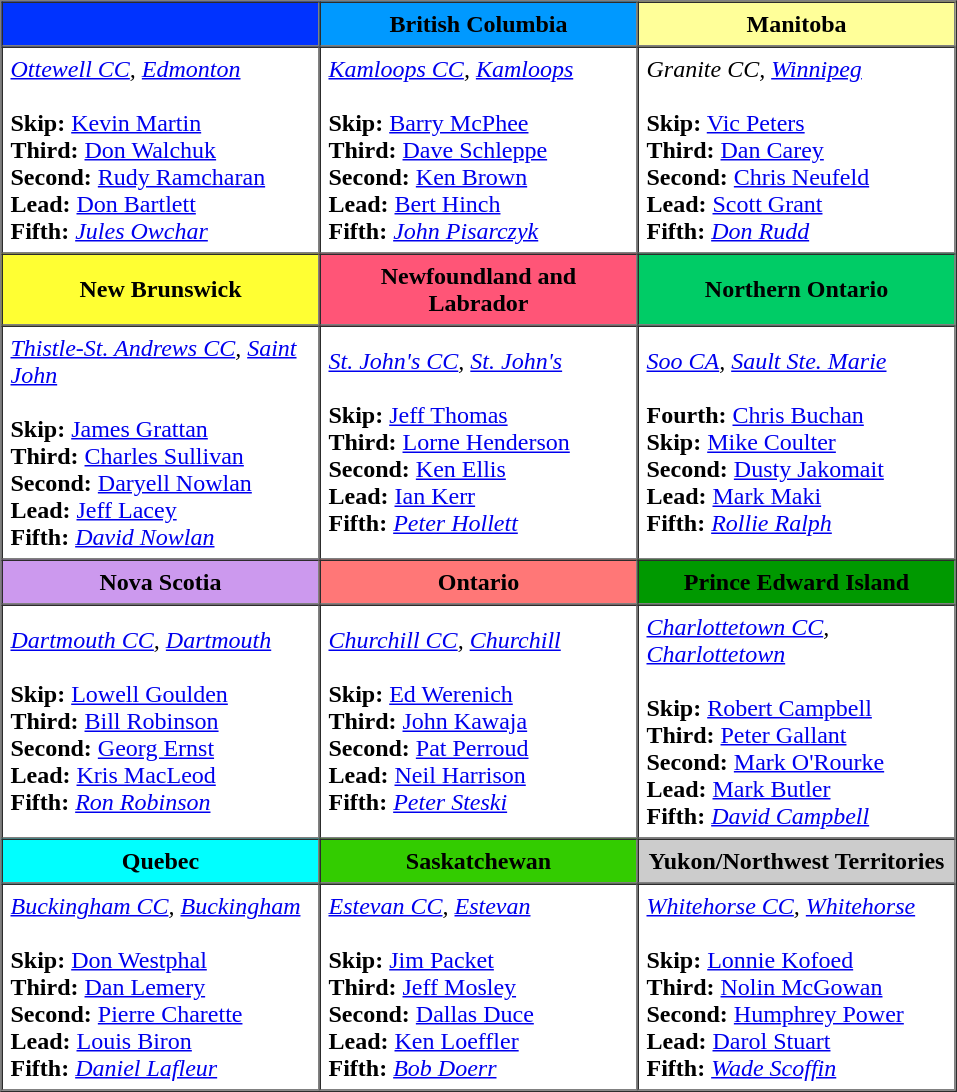<table border=1 cellpadding=5 cellspacing=0>
<tr>
<th bgcolor=#0033ff width=200></th>
<th bgcolor=#0099ff width=200>British Columbia</th>
<th bgcolor=#ffff99 width=200>Manitoba</th>
</tr>
<tr>
<td><em><a href='#'>Ottewell CC</a>, <a href='#'>Edmonton</a></em><br><br><strong>Skip:</strong> <a href='#'>Kevin Martin</a> <br>
<strong>Third:</strong> <a href='#'>Don Walchuk</a> <br>
<strong>Second:</strong> <a href='#'>Rudy Ramcharan</a> <br>
<strong>Lead:</strong> <a href='#'>Don Bartlett</a> <br>
<strong>Fifth:</strong> <em><a href='#'>Jules Owchar</a></em></td>
<td><em><a href='#'>Kamloops CC</a>, <a href='#'>Kamloops</a></em><br><br><strong>Skip:</strong> <a href='#'>Barry McPhee</a><br> 
<strong>Third:</strong> <a href='#'>Dave Schleppe</a><br>
<strong>Second:</strong> <a href='#'>Ken Brown</a><br>
<strong>Lead:</strong> <a href='#'>Bert Hinch</a> <br>
<strong>Fifth:</strong> <em><a href='#'>John Pisarczyk</a></em></td>
<td><em>Granite CC, <a href='#'>Winnipeg</a></em><br><br><strong>Skip:</strong> <a href='#'>Vic Peters</a> <br>
<strong>Third:</strong> <a href='#'>Dan Carey</a> <br>
<strong>Second:</strong> <a href='#'>Chris Neufeld</a> <br>
<strong>Lead:</strong> <a href='#'>Scott Grant</a> <br>
<strong>Fifth:</strong> <em><a href='#'>Don Rudd</a></em></td>
</tr>
<tr border=1 cellpadding=5 cellspacing=0>
<th bgcolor=#ffff33 width=200>New Brunswick</th>
<th bgcolor=#ff5577 width=200>Newfoundland and Labrador</th>
<th bgcolor=#00CC66 width=200>Northern Ontario</th>
</tr>
<tr>
<td><em><a href='#'>Thistle-St. Andrews CC</a>, <a href='#'>Saint John</a></em><br><br><strong>Skip:</strong> <a href='#'>James Grattan</a><br>
<strong>Third:</strong> <a href='#'>Charles Sullivan</a><br>
<strong>Second:</strong> <a href='#'>Daryell Nowlan</a><br>
<strong>Lead:</strong> <a href='#'>Jeff Lacey</a> <br>
<strong>Fifth:</strong> <em><a href='#'>David Nowlan</a></em></td>
<td><em><a href='#'>St. John's CC</a>, <a href='#'>St. John's</a></em><br><br><strong>Skip:</strong> <a href='#'>Jeff Thomas</a><br>
<strong>Third:</strong> <a href='#'>Lorne Henderson</a><br>
<strong>Second:</strong> <a href='#'>Ken Ellis</a><br>
<strong>Lead:</strong> <a href='#'>Ian Kerr</a> <br>
<strong>Fifth:</strong> <em><a href='#'>Peter Hollett</a></em></td>
<td><em><a href='#'>Soo CA</a>, <a href='#'>Sault Ste. Marie</a></em><br><br><strong>Fourth:</strong> <a href='#'>Chris Buchan</a><br>
<strong>Skip:</strong> <a href='#'>Mike Coulter</a><br>
<strong>Second:</strong> <a href='#'>Dusty Jakomait</a><br>
<strong>Lead:</strong> <a href='#'>Mark Maki</a> <br>
<strong>Fifth:</strong> <em><a href='#'>Rollie Ralph</a></em></td>
</tr>
<tr border=1 cellpadding=5 cellspacing=0>
<th bgcolor=#cc99ee width=200>Nova Scotia</th>
<th bgcolor=#ff7777 width=200>Ontario</th>
<th bgcolor=#009900 width=200>Prince Edward Island</th>
</tr>
<tr>
<td><em><a href='#'>Dartmouth CC</a>, <a href='#'>Dartmouth</a></em><br><br><strong>Skip:</strong> <a href='#'>Lowell Goulden</a> <br>
<strong>Third:</strong> <a href='#'>Bill Robinson</a> <br>
<strong>Second:</strong> <a href='#'>Georg Ernst</a> <br>
<strong>Lead:</strong> <a href='#'>Kris MacLeod</a> <br>
<strong>Fifth:</strong> <em><a href='#'>Ron Robinson</a></em></td>
<td><em><a href='#'>Churchill CC</a>, <a href='#'>Churchill</a></em><br><br><strong>Skip:</strong> <a href='#'>Ed Werenich</a> <br>
<strong>Third:</strong> <a href='#'>John Kawaja</a> <br>
<strong>Second:</strong> <a href='#'>Pat Perroud</a> <br>
<strong>Lead:</strong> <a href='#'>Neil Harrison</a> <br>
<strong>Fifth:</strong> <em><a href='#'>Peter Steski</a></em></td>
<td><em><a href='#'>Charlottetown CC</a>, <a href='#'>Charlottetown</a></em><br><br><strong>Skip:</strong> <a href='#'>Robert Campbell</a> <br>
<strong>Third:</strong> <a href='#'>Peter Gallant</a><br>
<strong>Second:</strong> <a href='#'>Mark O'Rourke</a><br>
<strong>Lead:</strong> <a href='#'>Mark Butler</a><br>
<strong>Fifth:</strong> <em><a href='#'>David Campbell</a></em></td>
</tr>
<tr border=1 cellpadding=5 cellspacing=0>
<th bgcolor=#00ffff width=200>Quebec</th>
<th bgcolor=#33cc00 width=200>Saskatchewan</th>
<th bgcolor=#cccccc width=200>Yukon/Northwest Territories</th>
</tr>
<tr>
<td><em><a href='#'>Buckingham CC</a>, <a href='#'>Buckingham</a></em><br><br><strong>Skip:</strong> <a href='#'>Don Westphal</a><br>
<strong>Third:</strong> <a href='#'>Dan Lemery</a><br>
<strong>Second:</strong> <a href='#'>Pierre Charette</a> <br>
<strong>Lead:</strong> <a href='#'>Louis Biron</a> <br>
<strong>Fifth:</strong> <em><a href='#'>Daniel Lafleur</a></em></td>
<td><em><a href='#'>Estevan CC</a>, <a href='#'>Estevan</a></em><br><br><strong>Skip:</strong> <a href='#'>Jim Packet</a><br>
<strong>Third:</strong> <a href='#'>Jeff Mosley</a><br>
<strong>Second:</strong> <a href='#'>Dallas Duce</a><br>
<strong>Lead:</strong> <a href='#'>Ken Loeffler</a><br>
<strong>Fifth:</strong> <em><a href='#'>Bob Doerr</a></em></td>
<td><em><a href='#'>Whitehorse CC</a>, <a href='#'>Whitehorse</a></em><br><br><strong>Skip:</strong> <a href='#'>Lonnie Kofoed</a> <br>
<strong>Third:</strong> <a href='#'>Nolin McGowan</a><br>
<strong>Second:</strong> <a href='#'>Humphrey Power</a> <br>
<strong>Lead:</strong> <a href='#'>Darol Stuart</a><br>
<strong>Fifth:</strong> <em><a href='#'>Wade Scoffin</a></em></td>
</tr>
</table>
